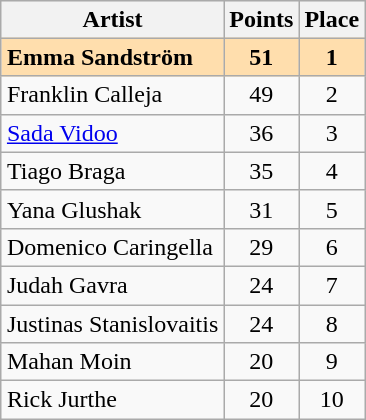<table class="wikitable sortable" style="margin-left: auto; margin-right: auto; border: none; text-align:center">
<tr>
</tr>
<tr>
<th scope="col">Artist</th>
<th scope="col">Points</th>
<th>Place</th>
</tr>
<tr style="font-weight:bold; background:navajowhite;">
<td align="left">Emma Sandström</td>
<td>51</td>
<td>1</td>
</tr>
<tr>
<td align="left">Franklin Calleja</td>
<td>49</td>
<td>2</td>
</tr>
<tr>
<td align="left"><a href='#'>Sada Vidoo</a></td>
<td>36</td>
<td>3</td>
</tr>
<tr>
<td align="left">Tiago Braga</td>
<td>35</td>
<td>4</td>
</tr>
<tr>
<td align="left">Yana Glushak</td>
<td>31</td>
<td>5</td>
</tr>
<tr>
<td align="left">Domenico Caringella</td>
<td>29</td>
<td>6</td>
</tr>
<tr>
<td align="left">Judah Gavra</td>
<td>24</td>
<td>7</td>
</tr>
<tr>
<td align="left">Justinas Stanislovaitis</td>
<td>24</td>
<td>8</td>
</tr>
<tr>
<td align="left">Mahan Moin</td>
<td>20</td>
<td>9</td>
</tr>
<tr>
<td align="left">Rick Jurthe</td>
<td>20</td>
<td>10</td>
</tr>
</table>
